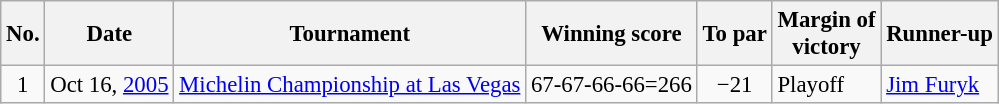<table class="wikitable" style="font-size:95%;">
<tr>
<th>No.</th>
<th>Date</th>
<th>Tournament</th>
<th>Winning score</th>
<th>To par</th>
<th>Margin of<br>victory</th>
<th>Runner-up</th>
</tr>
<tr>
<td align=center>1</td>
<td align=right>Oct 16, <a href='#'>2005</a></td>
<td><a href='#'>Michelin Championship at Las Vegas</a></td>
<td>67-67-66-66=266</td>
<td align=center>−21</td>
<td>Playoff</td>
<td> <a href='#'>Jim Furyk</a></td>
</tr>
</table>
